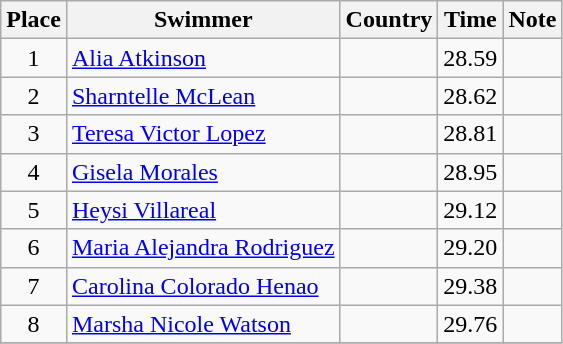<table class="wikitable" style="text-align:center">
<tr>
<th>Place</th>
<th>Swimmer</th>
<th>Country</th>
<th>Time</th>
<th>Note</th>
</tr>
<tr>
<td>1</td>
<td align=left><a href='#'>Alia Atkinson</a></td>
<td align=left></td>
<td>28.59</td>
<td></td>
</tr>
<tr>
<td>2</td>
<td align=left><a href='#'>Sharntelle McLean</a></td>
<td align=left></td>
<td>28.62</td>
<td></td>
</tr>
<tr>
<td>3</td>
<td align=left><a href='#'>Teresa Victor Lopez</a></td>
<td align=left></td>
<td>28.81</td>
<td></td>
</tr>
<tr>
<td>4</td>
<td align=left><a href='#'>Gisela Morales</a></td>
<td align=left></td>
<td>28.95</td>
<td></td>
</tr>
<tr>
<td>5</td>
<td align=left><a href='#'>Heysi Villareal</a></td>
<td align=left></td>
<td>29.12</td>
<td></td>
</tr>
<tr>
<td>6</td>
<td align=left><a href='#'>Maria Alejandra Rodriguez</a></td>
<td align=left></td>
<td>29.20</td>
<td></td>
</tr>
<tr>
<td>7</td>
<td align=left><a href='#'>Carolina Colorado Henao</a></td>
<td align=left></td>
<td>29.38</td>
<td></td>
</tr>
<tr>
<td>8</td>
<td align=left><a href='#'>Marsha Nicole Watson</a></td>
<td align=left></td>
<td>29.76</td>
<td></td>
</tr>
<tr>
</tr>
</table>
